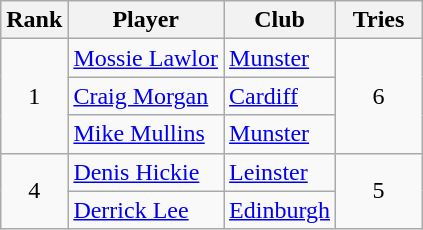<table class="wikitable">
<tr>
<th>Rank</th>
<th>Player</th>
<th>Club</th>
<th style="width:50px;">Tries</th>
</tr>
<tr>
<td rowspan="3" style="text-align:center;">1</td>
<td> <a href='#'>Mossie Lawlor</a></td>
<td> <a href='#'>Munster</a></td>
<td rowspan="3" style="text-align:center;">6</td>
</tr>
<tr>
<td> <a href='#'>Craig Morgan</a></td>
<td> <a href='#'>Cardiff</a></td>
</tr>
<tr>
<td> <a href='#'>Mike Mullins</a></td>
<td> <a href='#'>Munster</a></td>
</tr>
<tr>
<td rowspan="2" style="text-align:center;">4</td>
<td> <a href='#'>Denis Hickie</a></td>
<td> <a href='#'>Leinster</a></td>
<td rowspan="2" style="text-align:center;">5</td>
</tr>
<tr>
<td> <a href='#'>Derrick Lee</a></td>
<td> <a href='#'>Edinburgh</a></td>
</tr>
</table>
